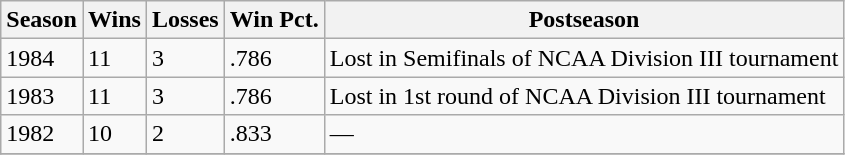<table class="wikitable">
<tr>
<th>Season</th>
<th>Wins</th>
<th>Losses</th>
<th>Win Pct.</th>
<th>Postseason</th>
</tr>
<tr>
<td>1984</td>
<td>11</td>
<td>3</td>
<td>.786</td>
<td>Lost in Semifinals of NCAA Division III tournament</td>
</tr>
<tr>
<td>1983</td>
<td>11</td>
<td>3</td>
<td>.786</td>
<td>Lost in 1st round of NCAA Division III tournament</td>
</tr>
<tr>
<td>1982</td>
<td>10</td>
<td>2</td>
<td>.833</td>
<td>—</td>
</tr>
<tr>
</tr>
</table>
